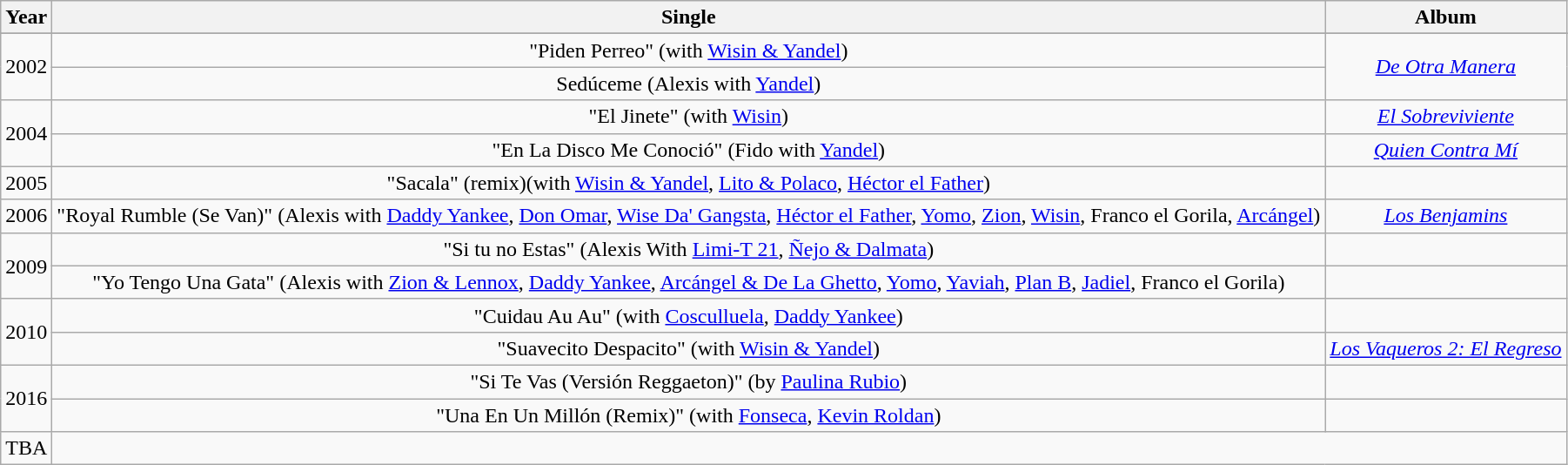<table class="wikitable" style="text-align:center;">
<tr>
<th>Year</th>
<th>Single</th>
<th>Album</th>
</tr>
<tr>
</tr>
<tr>
<td rowspan="2">2002</td>
<td>"Piden Perreo" (with <a href='#'>Wisin & Yandel</a>)</td>
<td rowspan="2"><em><a href='#'>De Otra Manera</a></em></td>
</tr>
<tr>
<td>Sedúceme (Alexis with <a href='#'>Yandel</a>)</td>
</tr>
<tr>
<td rowspan="2">2004</td>
<td>"El Jinete" (with <a href='#'>Wisin</a>)</td>
<td><em><a href='#'>El Sobreviviente</a></em></td>
</tr>
<tr>
<td>"En La Disco Me Conoció" (Fido with  <a href='#'>Yandel</a>)</td>
<td><em><a href='#'>Quien Contra Mí</a></em></td>
</tr>
<tr>
<td>2005</td>
<td>"Sacala" (remix)(with <a href='#'>Wisin & Yandel</a>, <a href='#'>Lito & Polaco</a>, <a href='#'>Héctor el Father</a>)</td>
<td></td>
</tr>
<tr>
<td>2006</td>
<td>"Royal Rumble (Se Van)" (Alexis with <a href='#'>Daddy Yankee</a>, <a href='#'>Don Omar</a>, <a href='#'>Wise Da' Gangsta</a>, <a href='#'>Héctor el Father</a>, <a href='#'>Yomo</a>, <a href='#'>Zion</a>, <a href='#'>Wisin</a>, Franco el Gorila, <a href='#'>Arcángel</a>)</td>
<td><em><a href='#'>Los Benjamins</a></em></td>
</tr>
<tr>
<td rowspan="2">2009</td>
<td>"Si tu no Estas" (Alexis With <a href='#'>Limi-T 21</a>, <a href='#'>Ñejo & Dalmata</a>)</td>
<td></td>
</tr>
<tr>
<td>"Yo Tengo Una Gata" (Alexis with <a href='#'>Zion & Lennox</a>, <a href='#'>Daddy Yankee</a>, <a href='#'>Arcángel & De La Ghetto</a>, <a href='#'>Yomo</a>, <a href='#'>Yaviah</a>, <a href='#'>Plan B</a>, <a href='#'>Jadiel</a>, Franco el Gorila)</td>
<td></td>
</tr>
<tr>
<td rowspan="2">2010</td>
<td>"Cuidau Au Au" (with <a href='#'>Cosculluela</a>, <a href='#'>Daddy Yankee</a>)</td>
</tr>
<tr>
<td>"Suavecito Despacito" (with <a href='#'>Wisin & Yandel</a>)</td>
<td><em><a href='#'>Los Vaqueros 2: El Regreso</a></em></td>
</tr>
<tr>
<td rowspan="2">2016</td>
<td>"Si Te Vas (Versión Reggaeton)" (by <a href='#'>Paulina Rubio</a>)</td>
</tr>
<tr>
<td>"Una En Un Millón (Remix)" (with <a href='#'>Fonseca</a>, <a href='#'>Kevin Roldan</a>)</td>
<td></td>
</tr>
<tr>
<td>TBA</td>
</tr>
</table>
